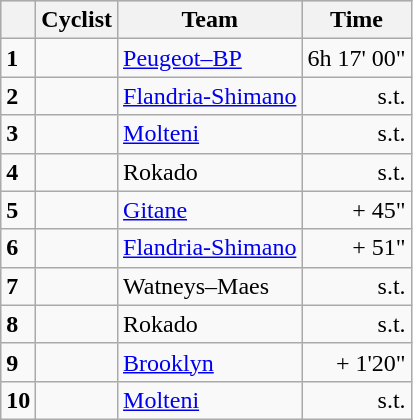<table class="wikitable">
<tr style="background:#ccccff;">
<th></th>
<th>Cyclist</th>
<th>Team</th>
<th>Time</th>
</tr>
<tr>
<td><strong>1</strong></td>
<td></td>
<td><a href='#'>Peugeot–BP</a></td>
<td align=right>6h 17' 00"</td>
</tr>
<tr>
<td><strong>2</strong></td>
<td></td>
<td><a href='#'>Flandria-Shimano</a></td>
<td align=right>s.t.</td>
</tr>
<tr>
<td><strong>3</strong></td>
<td></td>
<td><a href='#'>Molteni</a></td>
<td align=right>s.t.</td>
</tr>
<tr>
<td><strong>4</strong></td>
<td></td>
<td>Rokado</td>
<td align=right>s.t.</td>
</tr>
<tr>
<td><strong>5</strong></td>
<td></td>
<td><a href='#'>Gitane</a></td>
<td align=right>+ 45"</td>
</tr>
<tr>
<td><strong>6</strong></td>
<td></td>
<td><a href='#'>Flandria-Shimano</a></td>
<td align=right>+ 51"</td>
</tr>
<tr>
<td><strong>7</strong></td>
<td></td>
<td>Watneys–Maes</td>
<td align=right>s.t.</td>
</tr>
<tr>
<td><strong>8</strong></td>
<td></td>
<td>Rokado</td>
<td align=right>s.t.</td>
</tr>
<tr>
<td><strong>9</strong></td>
<td></td>
<td><a href='#'>Brooklyn</a></td>
<td align=right>+ 1'20"</td>
</tr>
<tr>
<td><strong>10</strong></td>
<td></td>
<td><a href='#'>Molteni</a></td>
<td align=right>s.t.</td>
</tr>
</table>
